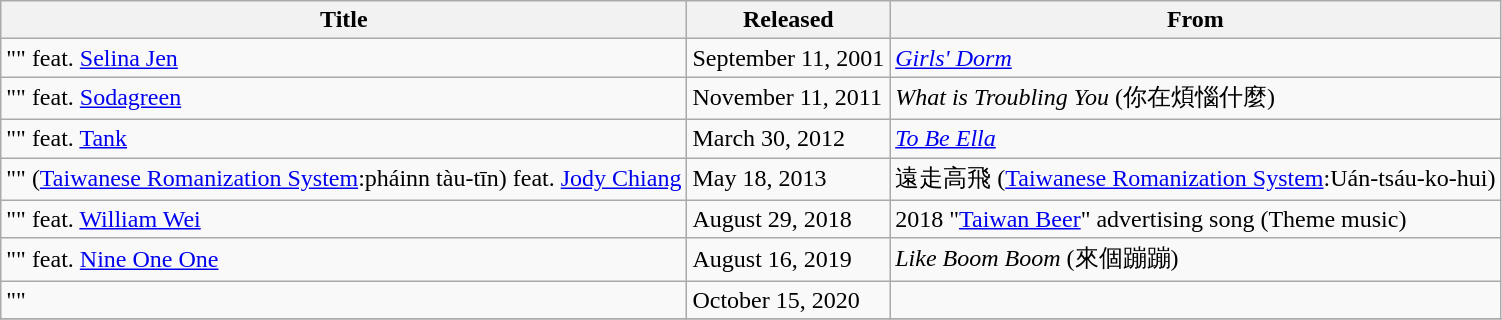<table class="wikitable plainrowheaders">
<tr>
<th scope="col">Title</th>
<th scope="col">Released</th>
<th>From</th>
</tr>
<tr>
<td>"" feat. <a href='#'>Selina Jen</a></td>
<td>September 11, 2001</td>
<td rowspan="1"><em><a href='#'>Girls' Dorm</a></em></td>
</tr>
<tr>
<td>"" feat. <a href='#'>Sodagreen</a></td>
<td>November 11, 2011</td>
<td><em>What is Troubling You</em> (你在煩惱什麼)</td>
</tr>
<tr>
<td>"" feat. <a href='#'>Tank</a></td>
<td>March 30, 2012</td>
<td><em><a href='#'>To Be Ella</a></em></td>
</tr>
<tr>
<td>"" (<a href='#'>Taiwanese Romanization System</a>:pháinn tàu-tīn) feat. <a href='#'>Jody Chiang</a></td>
<td>May 18, 2013</td>
<td rowspan="1">遠走高飛 (<a href='#'>Taiwanese Romanization System</a>:Uán-tsáu-ko-hui)</td>
</tr>
<tr>
<td>"" feat. <a href='#'>William Wei</a></td>
<td>August 29, 2018</td>
<td>2018 "<a href='#'>Taiwan Beer</a>" advertising song (Theme music)</td>
</tr>
<tr>
<td>"" feat. <a href='#'>Nine One One</a></td>
<td>August 16, 2019</td>
<td><em>Like Boom Boom</em> (來個蹦蹦)</td>
</tr>
<tr>
<td>""</td>
<td>October 15, 2020</td>
<td></td>
</tr>
<tr>
</tr>
</table>
